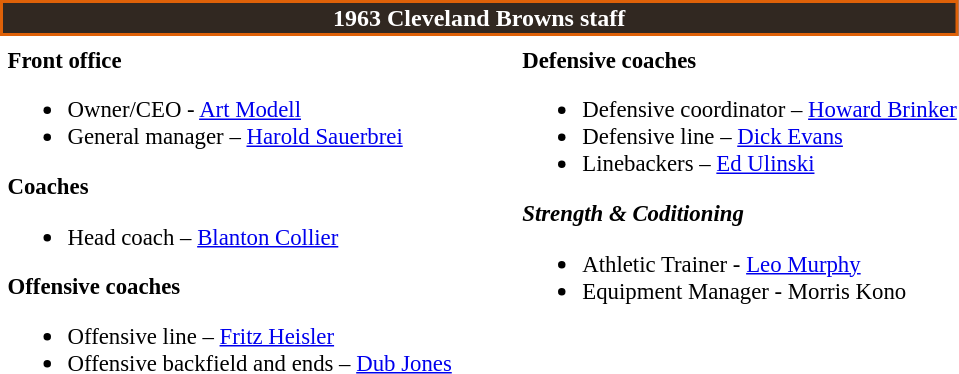<table class="toccolours" style="text-align: left;">
<tr>
<th colspan="7" style="background:#312821; color:white; border:2px solid #de6108; text-align:center;"><strong>1963 Cleveland Browns staff</strong></th>
</tr>
<tr>
<td colspan="7" style="text-align:right;"></td>
</tr>
<tr>
<td valign="top"></td>
<td style="font-size:95%; vertical-align:top;"><strong>Front office</strong><br><ul><li>Owner/CEO - <a href='#'>Art Modell</a></li><li>General manager – <a href='#'>Harold Sauerbrei</a></li></ul><strong>Coaches</strong><ul><li>Head coach – <a href='#'>Blanton Collier</a></li></ul><strong>Offensive coaches</strong><ul><li>Offensive line – <a href='#'>Fritz Heisler</a></li><li>Offensive backfield and ends – <a href='#'>Dub Jones</a></li></ul></td>
<td width="35"> </td>
<td valign="top"></td>
<td style="font-size:95%; vertical-align:top;"><strong>Defensive coaches</strong><br><ul><li>Defensive coordinator – <a href='#'>Howard Brinker</a></li><li>Defensive line – <a href='#'>Dick Evans</a></li><li>Linebackers – <a href='#'>Ed Ulinski</a></li></ul><strong><em>Strength & Coditioning</em></strong><ul><li>Athletic Trainer - <a href='#'>Leo Murphy</a></li><li>Equipment Manager - Morris Kono</li></ul></td>
</tr>
</table>
